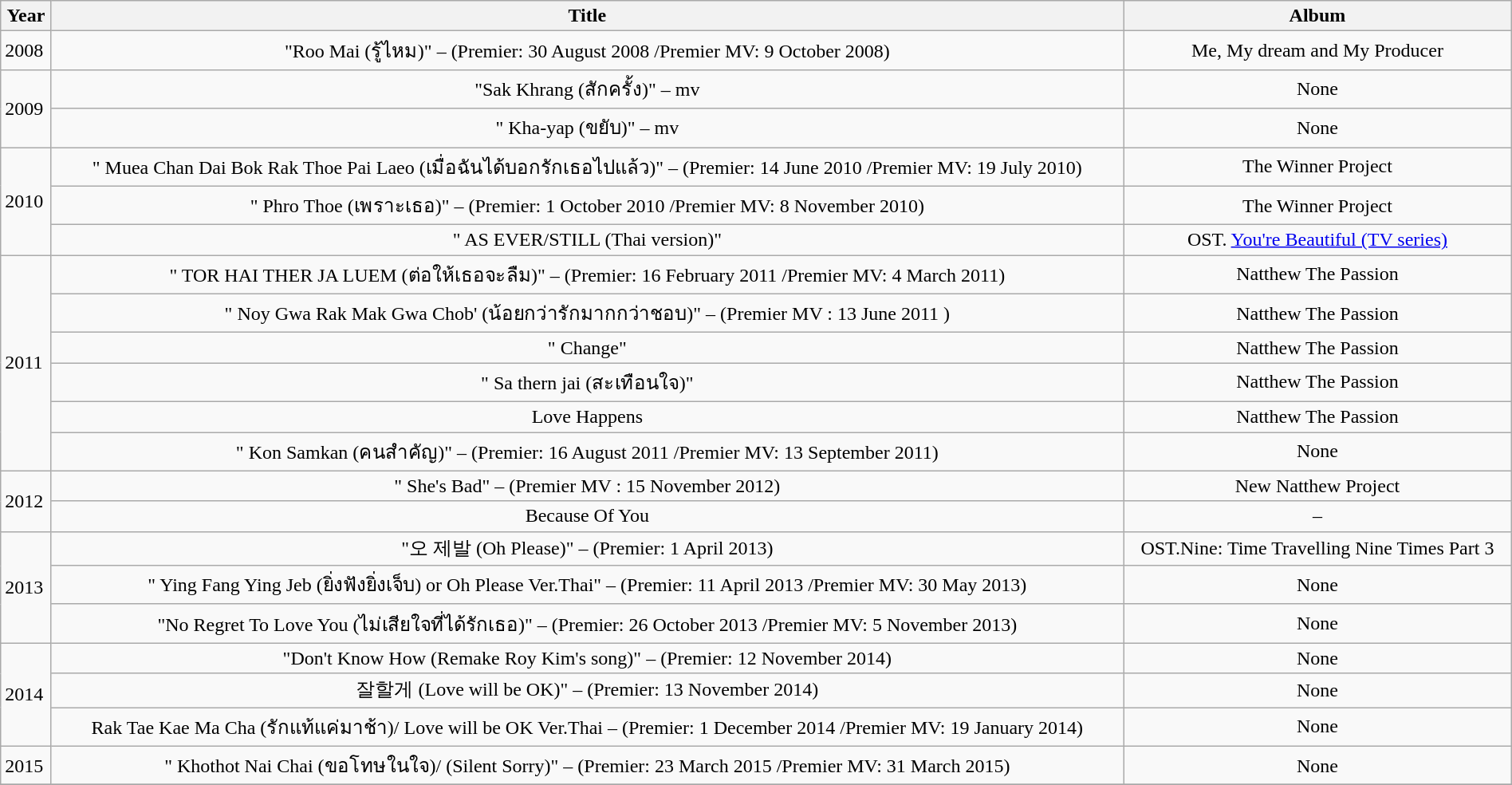<table class="wikitable" width="100%">
<tr>
<th>Year</th>
<th>Title</th>
<th>Album</th>
</tr>
<tr>
<td rowspan = "1">2008</td>
<td align="center">"Roo Mai (รู้ไหม)" – (Premier: 30 August 2008 /Premier MV: 9 October 2008)</td>
<td align="center">Me, My dream and My Producer</td>
</tr>
<tr>
<td rowspan = "2">2009</td>
<td align="center">"Sak Khrang (สักครั้ง)" – mv</td>
<td align="center">None</td>
</tr>
<tr>
<td align="center">" Kha-yap (ขยับ)"  – mv</td>
<td align="center">None</td>
</tr>
<tr>
<td rowspan = "3">2010</td>
<td align="center">" Muea Chan Dai Bok Rak Thoe Pai Laeo (เมื่อฉันได้บอกรักเธอไปแล้ว)"  – (Premier: 14 June 2010 /Premier MV: 19 July 2010)</td>
<td align="center">The Winner Project</td>
</tr>
<tr>
<td align="center">" Phro Thoe (เพราะเธอ)"  – (Premier: 1 October 2010 /Premier MV: 8 November 2010)</td>
<td align="center">The Winner Project</td>
</tr>
<tr>
<td align="center">" AS EVER/STILL (Thai version)"</td>
<td align="center">OST. <a href='#'>You're Beautiful (TV series)</a></td>
</tr>
<tr>
<td rowspan = "6">2011</td>
<td align="center">" TOR HAI THER JA LUEM (ต่อให้เธอจะลืม)"  – (Premier: 16 February 2011 /Premier MV: 4 March 2011)</td>
<td align="center">Natthew The Passion</td>
</tr>
<tr>
<td align="center">"  Noy Gwa Rak Mak Gwa Chob' (น้อยกว่ารักมากกว่าชอบ)"  – (Premier MV : 13 June 2011 )</td>
<td align="center">Natthew The Passion</td>
</tr>
<tr>
<td align="center">" Change"</td>
<td align="center">Natthew The Passion</td>
</tr>
<tr>
<td align="center">" Sa thern jai (สะเทือนใจ)"</td>
<td align="center">Natthew The Passion</td>
</tr>
<tr>
<td align="center">Love Happens</td>
<td align="center">Natthew The Passion</td>
</tr>
<tr>
<td align="center">" Kon Samkan (คนสำคัญ)"  – (Premier: 16 August 2011 /Premier MV: 13 September 2011)</td>
<td align="center">None</td>
</tr>
<tr>
<td rowspan = "2">2012</td>
<td align="center">" She's Bad"  – (Premier MV : 15 November 2012)</td>
<td align="center">New Natthew Project</td>
</tr>
<tr>
<td align="center">Because Of You</td>
<td align="center">–</td>
</tr>
<tr>
<td rowspan = "3">2013</td>
<td align="center">"오 제발 (Oh Please)" – (Premier: 1 April 2013)</td>
<td align="center">OST.Nine: Time Travelling Nine Times Part 3</td>
</tr>
<tr>
<td align="center">" Ying Fang Ying Jeb (ยิ่งฟังยิ่งเจ็บ) or Oh Please Ver.Thai"  – (Premier: 11 April 2013 /Premier MV: 30 May 2013)</td>
<td align="center">None</td>
</tr>
<tr>
<td align="center">"No Regret To Love You (ไม่เสียใจที่ได้รักเธอ)"  – (Premier: 26 October 2013 /Premier MV: 5 November 2013)</td>
<td align="center">None</td>
</tr>
<tr>
<td rowspan = "3">2014</td>
<td align="center">"Don't Know How (Remake Roy Kim's song)" – (Premier: 12 November 2014)</td>
<td align="center">None</td>
</tr>
<tr>
<td align="center">잘할게 (Love will be OK)" – (Premier: 13 November 2014)</td>
<td align="center">None</td>
</tr>
<tr>
<td align="center">Rak Tae Kae Ma Cha (รักแท้แค่มาช้า)/ Love will be OK Ver.Thai – (Premier: 1 December 2014 /Premier MV: 19 January 2014)</td>
<td align="center">None</td>
</tr>
<tr>
<td>2015</td>
<td align="center">" Khothot Nai Chai (ขอโทษในใจ)/ (Silent Sorry)" – (Premier: 23 March 2015 /Premier MV: 31 March 2015)</td>
<td align="center">None</td>
</tr>
<tr>
</tr>
</table>
